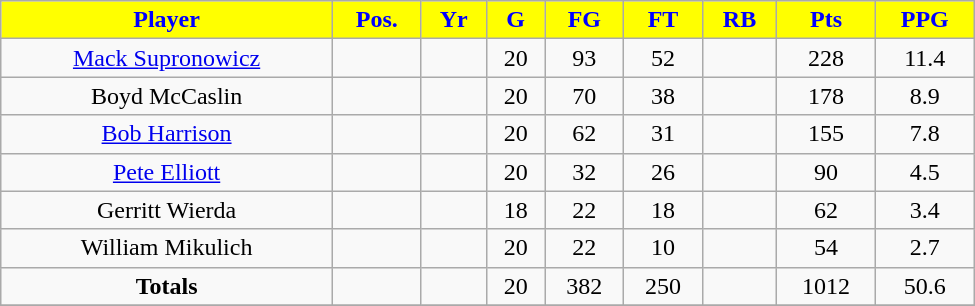<table class="wikitable" width="650">
<tr align="center"  style="background:yellow;color:blue;">
<td><strong>Player</strong></td>
<td><strong>Pos.</strong></td>
<td><strong>Yr</strong></td>
<td><strong>G</strong></td>
<td><strong>FG</strong></td>
<td><strong>FT</strong></td>
<td><strong>RB</strong></td>
<td><strong>Pts</strong></td>
<td><strong>PPG</strong></td>
</tr>
<tr align="center" bgcolor="">
<td><a href='#'>Mack Supronowicz</a></td>
<td></td>
<td></td>
<td>20</td>
<td>93</td>
<td>52</td>
<td></td>
<td>228</td>
<td>11.4</td>
</tr>
<tr align="center" bgcolor="">
<td>Boyd McCaslin</td>
<td></td>
<td></td>
<td>20</td>
<td>70</td>
<td>38</td>
<td></td>
<td>178</td>
<td>8.9</td>
</tr>
<tr align="center" bgcolor="">
<td><a href='#'>Bob Harrison</a></td>
<td></td>
<td></td>
<td>20</td>
<td>62</td>
<td>31</td>
<td></td>
<td>155</td>
<td>7.8</td>
</tr>
<tr align="center" bgcolor="">
<td><a href='#'>Pete Elliott</a></td>
<td></td>
<td></td>
<td>20</td>
<td>32</td>
<td>26</td>
<td></td>
<td>90</td>
<td>4.5</td>
</tr>
<tr align="center" bgcolor="">
<td>Gerritt Wierda</td>
<td></td>
<td></td>
<td>18</td>
<td>22</td>
<td>18</td>
<td></td>
<td>62</td>
<td>3.4</td>
</tr>
<tr align="center" bgcolor="">
<td>William Mikulich</td>
<td></td>
<td></td>
<td>20</td>
<td>22</td>
<td>10</td>
<td></td>
<td>54</td>
<td>2.7</td>
</tr>
<tr align="center" bgcolor="">
<td><strong>Totals</strong></td>
<td></td>
<td></td>
<td>20</td>
<td>382</td>
<td>250</td>
<td></td>
<td>1012</td>
<td>50.6</td>
</tr>
<tr align="center" bgcolor="">
</tr>
</table>
